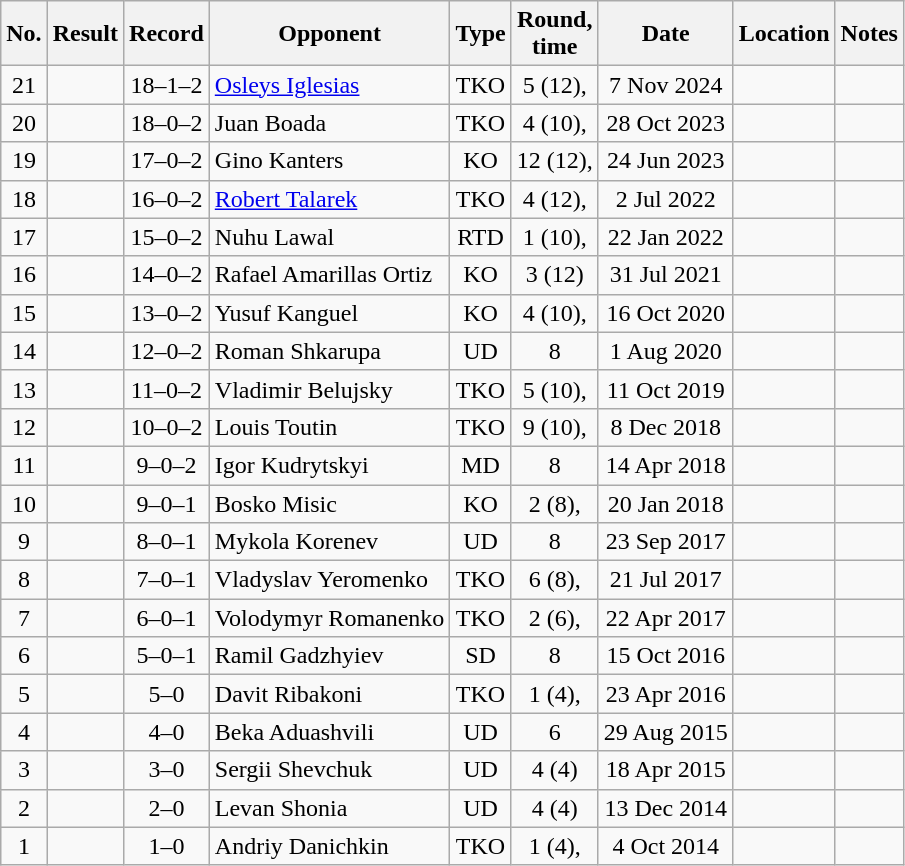<table class="wikitable" style="text-align:center;">
<tr>
<th>No.</th>
<th>Result</th>
<th>Record</th>
<th>Opponent</th>
<th>Type</th>
<th>Round,<br>time</th>
<th>Date</th>
<th>Location</th>
<th>Notes</th>
</tr>
<tr>
<td>21</td>
<td></td>
<td>18–1–2</td>
<td align=left> <a href='#'>Osleys Iglesias</a></td>
<td>TKO</td>
<td>5 (12), </td>
<td>7 Nov 2024</td>
<td align=left> </td>
<td align=left></td>
</tr>
<tr>
<td>20</td>
<td></td>
<td>18–0–2</td>
<td align=left> Juan Boada</td>
<td>TKO</td>
<td>4 (10), </td>
<td>28 Oct 2023</td>
<td align=left> </td>
<td></td>
</tr>
<tr>
<td>19</td>
<td></td>
<td>17–0–2</td>
<td align=left> Gino Kanters</td>
<td>KO</td>
<td>12 (12), </td>
<td>24 Jun 2023</td>
<td align=left> </td>
<td align=left></td>
</tr>
<tr>
<td>18</td>
<td></td>
<td>16–0–2</td>
<td align=left> <a href='#'>Robert Talarek</a></td>
<td>TKO</td>
<td>4 (12), </td>
<td>2 Jul 2022</td>
<td align=left> </td>
<td align=left></td>
</tr>
<tr>
<td>17</td>
<td></td>
<td>15–0–2</td>
<td align=left> Nuhu Lawal</td>
<td>RTD</td>
<td>1 (10), </td>
<td>22 Jan 2022</td>
<td align=left> </td>
<td></td>
</tr>
<tr>
<td>16</td>
<td></td>
<td>14–0–2</td>
<td align=left> Rafael Amarillas Ortiz</td>
<td>KO</td>
<td>3 (12)</td>
<td>31 Jul 2021</td>
<td align=left> </td>
<td align=left></td>
</tr>
<tr>
<td>15</td>
<td></td>
<td>13–0–2</td>
<td align=left> Yusuf Kanguel</td>
<td>KO</td>
<td>4 (10), </td>
<td>16 Oct 2020</td>
<td align=left> </td>
<td align=left></td>
</tr>
<tr>
<td>14</td>
<td></td>
<td>12–0–2</td>
<td align=left> Roman Shkarupa</td>
<td>UD</td>
<td>8</td>
<td>1 Aug 2020</td>
<td align=left> </td>
<td></td>
</tr>
<tr>
<td>13</td>
<td></td>
<td>11–0–2</td>
<td align=left> Vladimir Belujsky</td>
<td>TKO</td>
<td>5 (10), </td>
<td>11 Oct 2019</td>
<td align=left> </td>
<td align=left></td>
</tr>
<tr>
<td>12</td>
<td></td>
<td>10–0–2</td>
<td align=left> Louis Toutin</td>
<td>TKO</td>
<td>9 (10), </td>
<td>8 Dec 2018</td>
<td align=left> </td>
<td align=left></td>
</tr>
<tr>
<td>11</td>
<td></td>
<td>9–0–2</td>
<td align=left> Igor Kudrytskyi</td>
<td>MD</td>
<td>8</td>
<td>14 Apr 2018</td>
<td align=left> </td>
<td></td>
</tr>
<tr>
<td>10</td>
<td></td>
<td>9–0–1</td>
<td align=left> Bosko Misic</td>
<td>KO</td>
<td>2 (8), </td>
<td>20 Jan 2018</td>
<td align=left> </td>
<td></td>
</tr>
<tr>
<td>9</td>
<td></td>
<td>8–0–1</td>
<td align=left> Mykola Korenev</td>
<td>UD</td>
<td>8</td>
<td>23 Sep 2017</td>
<td align=left> </td>
<td></td>
</tr>
<tr>
<td>8</td>
<td></td>
<td>7–0–1</td>
<td align=left> Vladyslav Yeromenko</td>
<td>TKO</td>
<td>6 (8), </td>
<td>21 Jul 2017</td>
<td align=left> </td>
<td></td>
</tr>
<tr>
<td>7</td>
<td></td>
<td>6–0–1</td>
<td align=left> Volodymyr Romanenko</td>
<td>TKO</td>
<td>2 (6), </td>
<td>22 Apr 2017</td>
<td align=left> </td>
<td></td>
</tr>
<tr>
<td>6</td>
<td></td>
<td>5–0–1</td>
<td align=left> Ramil Gadzhyiev</td>
<td>SD</td>
<td>8</td>
<td>15 Oct 2016</td>
<td align=left> </td>
<td></td>
</tr>
<tr>
<td>5</td>
<td></td>
<td>5–0</td>
<td align=left> Davit Ribakoni</td>
<td>TKO</td>
<td>1 (4), </td>
<td>23 Apr 2016</td>
<td align=left> </td>
<td></td>
</tr>
<tr>
<td>4</td>
<td></td>
<td>4–0</td>
<td align=left> Beka Aduashvili</td>
<td>UD</td>
<td>6</td>
<td>29 Aug 2015</td>
<td align=left> </td>
<td></td>
</tr>
<tr>
<td>3</td>
<td></td>
<td>3–0</td>
<td align=left> Sergii Shevchuk</td>
<td>UD</td>
<td>4 (4)</td>
<td>18 Apr 2015</td>
<td align=left> </td>
<td></td>
</tr>
<tr>
<td>2</td>
<td></td>
<td>2–0</td>
<td align=left> Levan Shonia</td>
<td>UD</td>
<td>4 (4)</td>
<td>13 Dec 2014</td>
<td align=left> </td>
<td></td>
</tr>
<tr>
<td>1</td>
<td></td>
<td>1–0</td>
<td align=left> Andriy Danichkin</td>
<td>TKO</td>
<td>1 (4), </td>
<td>4 Oct 2014</td>
<td align=left> </td>
<td></td>
</tr>
</table>
